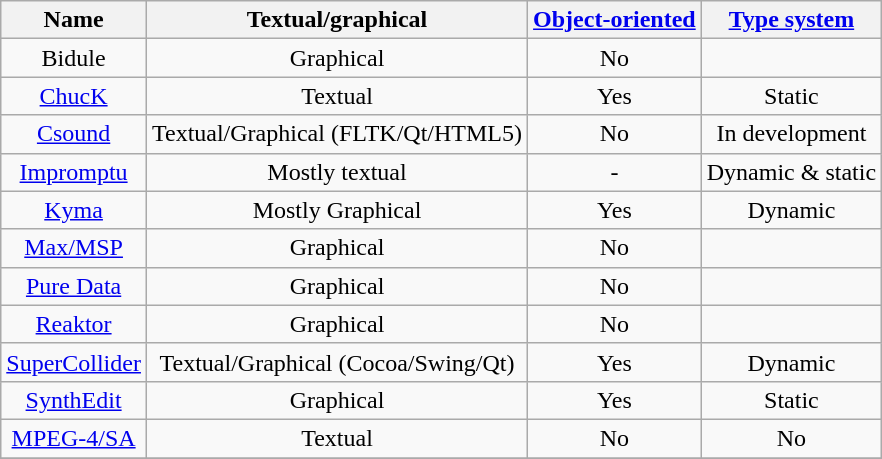<table class="wikitable sortable" style="text-align: center">
<tr>
<th>Name</th>
<th>Textual/graphical</th>
<th><a href='#'>Object-oriented</a></th>
<th><a href='#'>Type system</a></th>
</tr>
<tr>
<td>Bidule</td>
<td>Graphical</td>
<td>No</td>
<td></td>
</tr>
<tr>
<td><a href='#'>ChucK</a></td>
<td>Textual</td>
<td>Yes</td>
<td>Static</td>
</tr>
<tr>
<td><a href='#'>Csound</a></td>
<td>Textual/Graphical (FLTK/Qt/HTML5)</td>
<td>No</td>
<td>In development</td>
</tr>
<tr>
<td><a href='#'>Impromptu</a></td>
<td>Mostly textual</td>
<td>-</td>
<td>Dynamic & static</td>
</tr>
<tr>
<td><a href='#'>Kyma</a></td>
<td>Mostly Graphical</td>
<td>Yes</td>
<td>Dynamic</td>
</tr>
<tr>
<td><a href='#'>Max/MSP</a></td>
<td>Graphical</td>
<td>No</td>
<td></td>
</tr>
<tr>
<td><a href='#'>Pure Data</a></td>
<td>Graphical</td>
<td>No</td>
<td></td>
</tr>
<tr>
<td><a href='#'>Reaktor</a></td>
<td>Graphical</td>
<td>No</td>
<td></td>
</tr>
<tr>
<td><a href='#'>SuperCollider</a></td>
<td>Textual/Graphical (Cocoa/Swing/Qt)</td>
<td>Yes</td>
<td>Dynamic</td>
</tr>
<tr>
<td><a href='#'>SynthEdit</a></td>
<td>Graphical</td>
<td>Yes</td>
<td>Static</td>
</tr>
<tr>
<td><a href='#'>MPEG-4/SA</a></td>
<td>Textual</td>
<td>No</td>
<td>No</td>
</tr>
<tr>
</tr>
</table>
